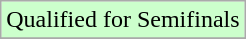<table class="wikitable">
<tr width=10px bgcolor="#ccffcc">
<td>Qualified for Semifinals</td>
</tr>
<tr>
</tr>
</table>
